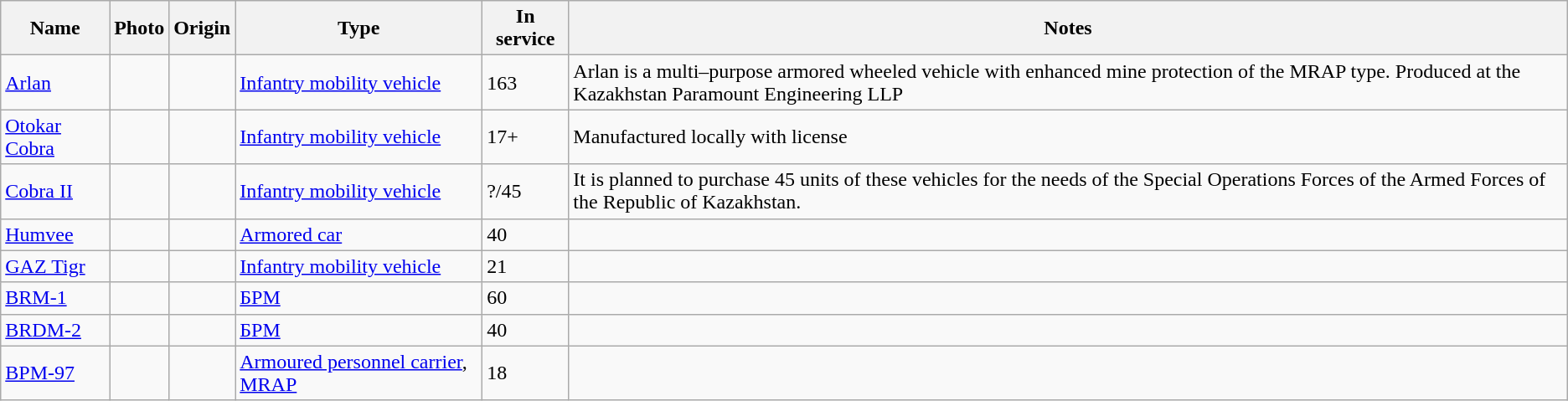<table class="wikitable">
<tr>
<th style="text-align:center;">Name</th>
<th style="text-align:l center;">Photo</th>
<th style="text-align: center;">Origin</th>
<th style="text-align:l center;">Type</th>
<th style="text-align:l center;">In service</th>
<th style="text-align: center;">Notes</th>
</tr>
<tr>
<td><a href='#'>Arlan</a></td>
<td></td>
<td></td>
<td><a href='#'>Infantry mobility vehicle</a></td>
<td>163</td>
<td>Arlan is a multi–purpose armored wheeled vehicle with enhanced mine protection of the MRAP type. Produced at the Kazakhstan Paramount Engineering LLP</td>
</tr>
<tr>
<td><a href='#'>Otokar Cobra</a></td>
<td></td>
<td></td>
<td><a href='#'>Infantry mobility vehicle</a></td>
<td>17+</td>
<td>Manufactured locally with license</td>
</tr>
<tr>
<td><a href='#'>Cobra II</a></td>
<td></td>
<td></td>
<td><a href='#'>Infantry mobility vehicle</a></td>
<td>?/45</td>
<td>It is planned to purchase 45 units of these vehicles for the needs of the Special Operations Forces of the Armed Forces of the Republic of Kazakhstan.</td>
</tr>
<tr>
<td><a href='#'>Humvee</a></td>
<td></td>
<td></td>
<td><a href='#'>Armored car</a></td>
<td>40</td>
<td></td>
</tr>
<tr>
<td><a href='#'>GAZ Tigr</a></td>
<td></td>
<td></td>
<td><a href='#'>Infantry mobility vehicle</a></td>
<td>21</td>
</tr>
<tr>
<td><a href='#'>BRM-1</a></td>
<td></td>
<td></td>
<td><a href='#'>БРМ</a></td>
<td>60</td>
<td></td>
</tr>
<tr>
<td><a href='#'>BRDM-2</a></td>
<td></td>
<td></td>
<td><a href='#'>БРМ</a></td>
<td>40</td>
<td></td>
</tr>
<tr>
<td><a href='#'>BPM-97</a></td>
<td></td>
<td></td>
<td><a href='#'>Armoured personnel carrier</a>, <a href='#'>MRAP</a></td>
<td>18</td>
<td></td>
</tr>
</table>
